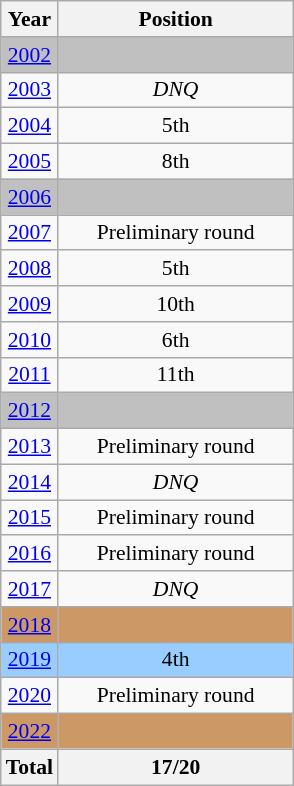<table class="wikitable" style="text-align: center; font-size:90%;">
<tr>
<th>Year</th>
<th width="150">Position</th>
</tr>
<tr bgcolor=silver>
<td> <a href='#'>2002</a></td>
<td></td>
</tr>
<tr>
<td> <a href='#'>2003</a></td>
<td><em>DNQ</em></td>
</tr>
<tr>
<td> <a href='#'>2004</a></td>
<td>5th</td>
</tr>
<tr>
<td> <a href='#'>2005</a></td>
<td>8th</td>
</tr>
<tr bgcolor=silver>
<td> <a href='#'>2006</a></td>
<td></td>
</tr>
<tr>
<td> <a href='#'>2007</a></td>
<td>Preliminary round</td>
</tr>
<tr>
<td> <a href='#'>2008</a></td>
<td>5th</td>
</tr>
<tr>
<td> <a href='#'>2009</a></td>
<td>10th</td>
</tr>
<tr>
<td> <a href='#'>2010</a></td>
<td>6th</td>
</tr>
<tr>
<td> <a href='#'>2011</a></td>
<td>11th</td>
</tr>
<tr bgcolor=silver>
<td> <a href='#'>2012</a></td>
<td></td>
</tr>
<tr>
<td> <a href='#'>2013</a></td>
<td>Preliminary round</td>
</tr>
<tr>
<td> <a href='#'>2014</a></td>
<td><em>DNQ</em></td>
</tr>
<tr>
<td> <a href='#'>2015</a></td>
<td>Preliminary round</td>
</tr>
<tr>
<td> <a href='#'>2016</a></td>
<td>Preliminary round</td>
</tr>
<tr>
<td> <a href='#'>2017</a></td>
<td><em>DNQ</em></td>
</tr>
<tr bgcolor=cc9966>
<td> <a href='#'>2018</a></td>
<td></td>
</tr>
<tr style="background:#9acdff;">
<td> <a href='#'>2019</a></td>
<td>4th</td>
</tr>
<tr>
<td> <a href='#'>2020</a></td>
<td>Preliminary round</td>
</tr>
<tr bgcolor=cc9966>
<td> <a href='#'>2022</a></td>
<td></td>
</tr>
<tr>
<th>Total</th>
<th>17/20</th>
</tr>
</table>
